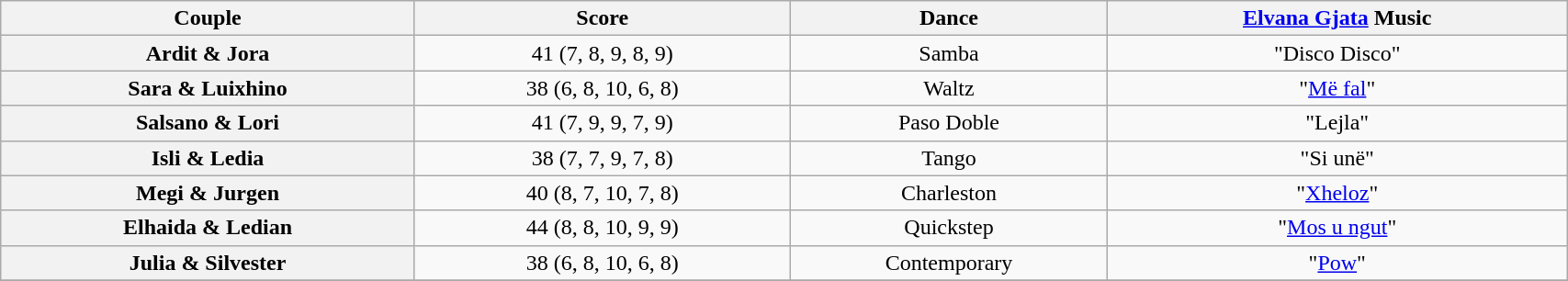<table class="wikitable sortable" style="text-align:center; width: 90%">
<tr>
<th scope="col">Couple</th>
<th scope="col">Score</th>
<th scope="col" class="unsortable">Dance</th>
<th scope="col" class="unsortable"><a href='#'>Elvana Gjata</a> Music</th>
</tr>
<tr>
<th scope="row">Ardit & Jora</th>
<td>41 (7, 8, 9, 8, 9)</td>
<td>Samba</td>
<td>"Disco Disco"</td>
</tr>
<tr>
<th scope="row">Sara & Luixhino</th>
<td>38 (6, 8, 10, 6, 8)</td>
<td>Waltz</td>
<td>"<a href='#'>Më fal</a>"</td>
</tr>
<tr>
<th scope="row">Salsano & Lori</th>
<td>41 (7, 9, 9, 7, 9)</td>
<td>Paso Doble</td>
<td>"Lejla"</td>
</tr>
<tr>
<th scope="row">Isli & Ledia</th>
<td>38 (7, 7, 9, 7, 8)</td>
<td>Tango</td>
<td>"Si unë"</td>
</tr>
<tr>
<th scope="row">Megi & Jurgen</th>
<td>40 (8, 7, 10, 7, 8)</td>
<td>Charleston</td>
<td>"<a href='#'>Xheloz</a>"</td>
</tr>
<tr>
<th scope="row">Elhaida & Ledian</th>
<td>44 (8, 8, 10, 9, 9)</td>
<td>Quickstep</td>
<td>"<a href='#'>Mos u ngut</a>"</td>
</tr>
<tr>
<th scope="row">Julia & Silvester</th>
<td>38 (6, 8, 10, 6, 8)</td>
<td>Contemporary</td>
<td>"<a href='#'>Pow</a>"</td>
</tr>
<tr>
</tr>
</table>
